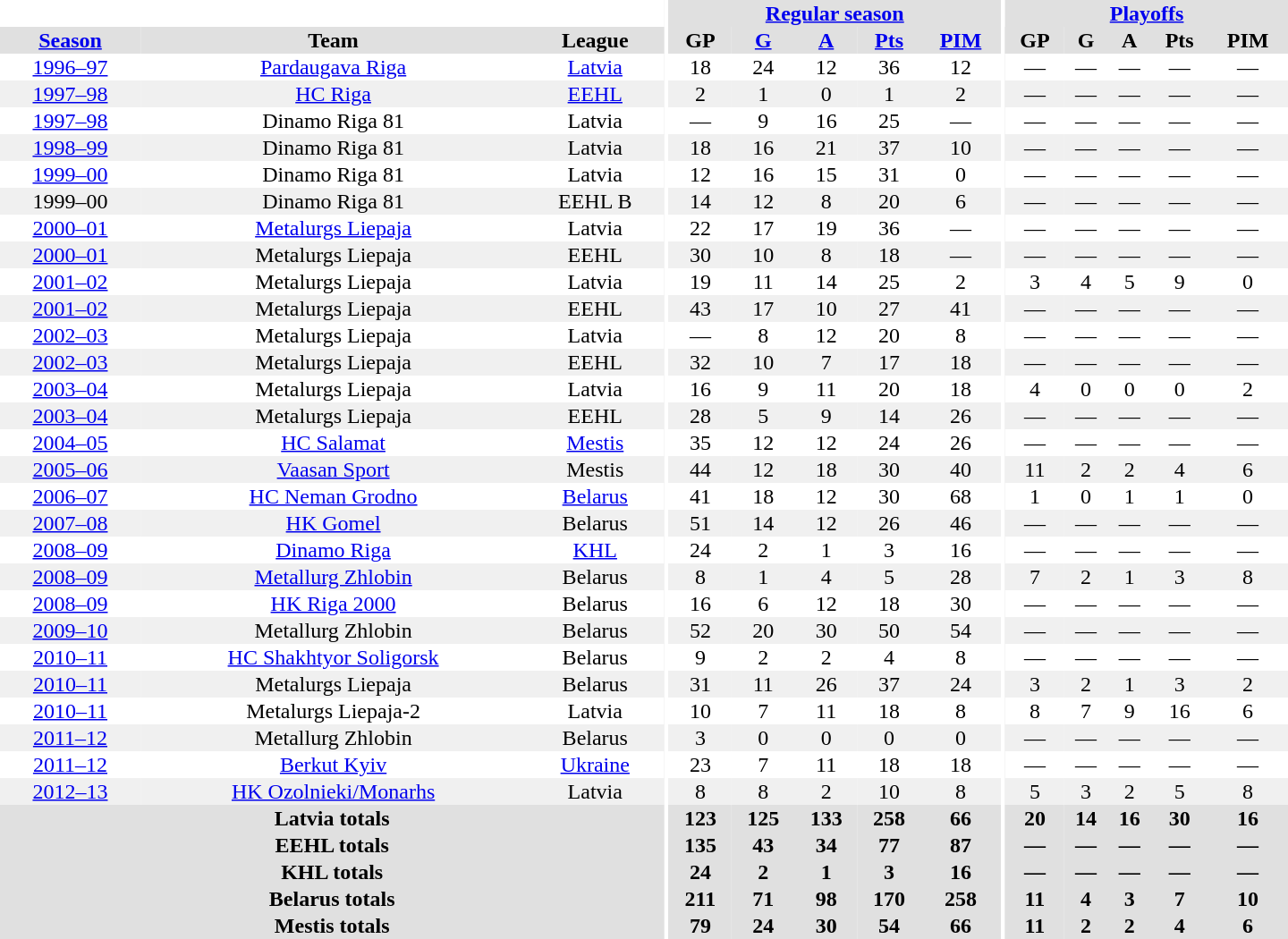<table border="0" cellpadding="1" cellspacing="0" style="text-align:center; width:60em">
<tr bgcolor="#e0e0e0">
<th colspan="3" bgcolor="#ffffff"></th>
<th rowspan="99" bgcolor="#ffffff"></th>
<th colspan="5"><a href='#'>Regular season</a></th>
<th rowspan="99" bgcolor="#ffffff"></th>
<th colspan="5"><a href='#'>Playoffs</a></th>
</tr>
<tr bgcolor="#e0e0e0">
<th><a href='#'>Season</a></th>
<th>Team</th>
<th>League</th>
<th>GP</th>
<th><a href='#'>G</a></th>
<th><a href='#'>A</a></th>
<th><a href='#'>Pts</a></th>
<th><a href='#'>PIM</a></th>
<th>GP</th>
<th>G</th>
<th>A</th>
<th>Pts</th>
<th>PIM</th>
</tr>
<tr>
<td><a href='#'>1996–97</a></td>
<td><a href='#'>Pardaugava Riga</a></td>
<td><a href='#'>Latvia</a></td>
<td>18</td>
<td>24</td>
<td>12</td>
<td>36</td>
<td>12</td>
<td>—</td>
<td>—</td>
<td>—</td>
<td>—</td>
<td>—</td>
</tr>
<tr bgcolor="#f0f0f0">
<td><a href='#'>1997–98</a></td>
<td><a href='#'>HC Riga</a></td>
<td><a href='#'>EEHL</a></td>
<td>2</td>
<td>1</td>
<td>0</td>
<td>1</td>
<td>2</td>
<td>—</td>
<td>—</td>
<td>—</td>
<td>—</td>
<td>—</td>
</tr>
<tr>
<td><a href='#'>1997–98</a></td>
<td>Dinamo Riga 81</td>
<td>Latvia</td>
<td>—</td>
<td>9</td>
<td>16</td>
<td>25</td>
<td>—</td>
<td>—</td>
<td>—</td>
<td>—</td>
<td>—</td>
<td>—</td>
</tr>
<tr bgcolor="#f0f0f0">
<td><a href='#'>1998–99</a></td>
<td>Dinamo Riga 81</td>
<td>Latvia</td>
<td>18</td>
<td>16</td>
<td>21</td>
<td>37</td>
<td>10</td>
<td>—</td>
<td>—</td>
<td>—</td>
<td>—</td>
<td>—</td>
</tr>
<tr>
<td><a href='#'>1999–00</a></td>
<td>Dinamo Riga 81</td>
<td>Latvia</td>
<td>12</td>
<td>16</td>
<td>15</td>
<td>31</td>
<td>0</td>
<td>—</td>
<td>—</td>
<td>—</td>
<td>—</td>
<td>—</td>
</tr>
<tr bgcolor="#f0f0f0">
<td>1999–00</td>
<td>Dinamo Riga 81</td>
<td>EEHL B</td>
<td>14</td>
<td>12</td>
<td>8</td>
<td>20</td>
<td>6</td>
<td>—</td>
<td>—</td>
<td>—</td>
<td>—</td>
<td>—</td>
</tr>
<tr>
<td><a href='#'>2000–01</a></td>
<td><a href='#'>Metalurgs Liepaja</a></td>
<td>Latvia</td>
<td>22</td>
<td>17</td>
<td>19</td>
<td>36</td>
<td>—</td>
<td>—</td>
<td>—</td>
<td>—</td>
<td>—</td>
<td>—</td>
</tr>
<tr bgcolor="#f0f0f0">
<td><a href='#'>2000–01</a></td>
<td>Metalurgs Liepaja</td>
<td>EEHL</td>
<td>30</td>
<td>10</td>
<td>8</td>
<td>18</td>
<td>—</td>
<td>—</td>
<td>—</td>
<td>—</td>
<td>—</td>
<td>—</td>
</tr>
<tr>
<td><a href='#'>2001–02</a></td>
<td>Metalurgs Liepaja</td>
<td>Latvia</td>
<td>19</td>
<td>11</td>
<td>14</td>
<td>25</td>
<td>2</td>
<td>3</td>
<td>4</td>
<td>5</td>
<td>9</td>
<td>0</td>
</tr>
<tr bgcolor="#f0f0f0">
<td><a href='#'>2001–02</a></td>
<td>Metalurgs Liepaja</td>
<td>EEHL</td>
<td>43</td>
<td>17</td>
<td>10</td>
<td>27</td>
<td>41</td>
<td>—</td>
<td>—</td>
<td>—</td>
<td>—</td>
<td>—</td>
</tr>
<tr>
<td><a href='#'>2002–03</a></td>
<td>Metalurgs Liepaja</td>
<td>Latvia</td>
<td>—</td>
<td>8</td>
<td>12</td>
<td>20</td>
<td>8</td>
<td>—</td>
<td>—</td>
<td>—</td>
<td>—</td>
<td>—</td>
</tr>
<tr bgcolor="#f0f0f0">
<td><a href='#'>2002–03</a></td>
<td>Metalurgs Liepaja</td>
<td>EEHL</td>
<td>32</td>
<td>10</td>
<td>7</td>
<td>17</td>
<td>18</td>
<td>—</td>
<td>—</td>
<td>—</td>
<td>—</td>
<td>—</td>
</tr>
<tr>
<td><a href='#'>2003–04</a></td>
<td>Metalurgs Liepaja</td>
<td>Latvia</td>
<td>16</td>
<td>9</td>
<td>11</td>
<td>20</td>
<td>18</td>
<td>4</td>
<td>0</td>
<td>0</td>
<td>0</td>
<td>2</td>
</tr>
<tr bgcolor="#f0f0f0">
<td><a href='#'>2003–04</a></td>
<td>Metalurgs Liepaja</td>
<td>EEHL</td>
<td>28</td>
<td>5</td>
<td>9</td>
<td>14</td>
<td>26</td>
<td>—</td>
<td>—</td>
<td>—</td>
<td>—</td>
<td>—</td>
</tr>
<tr>
<td><a href='#'>2004–05</a></td>
<td><a href='#'>HC Salamat</a></td>
<td><a href='#'>Mestis</a></td>
<td>35</td>
<td>12</td>
<td>12</td>
<td>24</td>
<td>26</td>
<td>—</td>
<td>—</td>
<td>—</td>
<td>—</td>
<td>—</td>
</tr>
<tr bgcolor="#f0f0f0">
<td><a href='#'>2005–06</a></td>
<td><a href='#'>Vaasan Sport</a></td>
<td>Mestis</td>
<td>44</td>
<td>12</td>
<td>18</td>
<td>30</td>
<td>40</td>
<td>11</td>
<td>2</td>
<td>2</td>
<td>4</td>
<td>6</td>
</tr>
<tr>
<td><a href='#'>2006–07</a></td>
<td><a href='#'>HC Neman Grodno</a></td>
<td><a href='#'>Belarus</a></td>
<td>41</td>
<td>18</td>
<td>12</td>
<td>30</td>
<td>68</td>
<td>1</td>
<td>0</td>
<td>1</td>
<td>1</td>
<td>0</td>
</tr>
<tr bgcolor="#f0f0f0">
<td><a href='#'>2007–08</a></td>
<td><a href='#'>HK Gomel</a></td>
<td>Belarus</td>
<td>51</td>
<td>14</td>
<td>12</td>
<td>26</td>
<td>46</td>
<td>—</td>
<td>—</td>
<td>—</td>
<td>—</td>
<td>—</td>
</tr>
<tr>
<td><a href='#'>2008–09</a></td>
<td><a href='#'>Dinamo Riga</a></td>
<td><a href='#'>KHL</a></td>
<td>24</td>
<td>2</td>
<td>1</td>
<td>3</td>
<td>16</td>
<td>—</td>
<td>—</td>
<td>—</td>
<td>—</td>
<td>—</td>
</tr>
<tr bgcolor="#f0f0f0">
<td><a href='#'>2008–09</a></td>
<td><a href='#'>Metallurg Zhlobin</a></td>
<td>Belarus</td>
<td>8</td>
<td>1</td>
<td>4</td>
<td>5</td>
<td>28</td>
<td>7</td>
<td>2</td>
<td>1</td>
<td>3</td>
<td>8</td>
</tr>
<tr>
<td><a href='#'>2008–09</a></td>
<td><a href='#'>HK Riga 2000</a></td>
<td>Belarus</td>
<td>16</td>
<td>6</td>
<td>12</td>
<td>18</td>
<td>30</td>
<td>—</td>
<td>—</td>
<td>—</td>
<td>—</td>
<td>—</td>
</tr>
<tr bgcolor="#f0f0f0">
<td><a href='#'>2009–10</a></td>
<td>Metallurg Zhlobin</td>
<td>Belarus</td>
<td>52</td>
<td>20</td>
<td>30</td>
<td>50</td>
<td>54</td>
<td>—</td>
<td>—</td>
<td>—</td>
<td>—</td>
<td>—</td>
</tr>
<tr>
<td><a href='#'>2010–11</a></td>
<td><a href='#'>HC Shakhtyor Soligorsk</a></td>
<td>Belarus</td>
<td>9</td>
<td>2</td>
<td>2</td>
<td>4</td>
<td>8</td>
<td>—</td>
<td>—</td>
<td>—</td>
<td>—</td>
<td>—</td>
</tr>
<tr bgcolor="#f0f0f0">
<td><a href='#'>2010–11</a></td>
<td>Metalurgs Liepaja</td>
<td>Belarus</td>
<td>31</td>
<td>11</td>
<td>26</td>
<td>37</td>
<td>24</td>
<td>3</td>
<td>2</td>
<td>1</td>
<td>3</td>
<td>2</td>
</tr>
<tr>
<td><a href='#'>2010–11</a></td>
<td>Metalurgs Liepaja-2</td>
<td>Latvia</td>
<td>10</td>
<td>7</td>
<td>11</td>
<td>18</td>
<td>8</td>
<td>8</td>
<td>7</td>
<td>9</td>
<td>16</td>
<td>6</td>
</tr>
<tr bgcolor="#f0f0f0">
<td><a href='#'>2011–12</a></td>
<td>Metallurg Zhlobin</td>
<td>Belarus</td>
<td>3</td>
<td>0</td>
<td>0</td>
<td>0</td>
<td>0</td>
<td>—</td>
<td>—</td>
<td>—</td>
<td>—</td>
<td>—</td>
</tr>
<tr>
<td><a href='#'>2011–12</a></td>
<td><a href='#'>Berkut Kyiv</a></td>
<td><a href='#'>Ukraine</a></td>
<td>23</td>
<td>7</td>
<td>11</td>
<td>18</td>
<td>18</td>
<td>—</td>
<td>—</td>
<td>—</td>
<td>—</td>
<td>—</td>
</tr>
<tr bgcolor="#f0f0f0">
<td><a href='#'>2012–13</a></td>
<td><a href='#'>HK Ozolnieki/Monarhs</a></td>
<td>Latvia</td>
<td>8</td>
<td>8</td>
<td>2</td>
<td>10</td>
<td>8</td>
<td>5</td>
<td>3</td>
<td>2</td>
<td>5</td>
<td>8</td>
</tr>
<tr>
</tr>
<tr ALIGN="center" bgcolor="#e0e0e0">
<th colspan="3">Latvia totals</th>
<th ALIGN="center">123</th>
<th ALIGN="center">125</th>
<th ALIGN="center">133</th>
<th ALIGN="center">258</th>
<th ALIGN="center">66</th>
<th ALIGN="center">20</th>
<th ALIGN="center">14</th>
<th ALIGN="center">16</th>
<th ALIGN="center">30</th>
<th ALIGN="center">16</th>
</tr>
<tr>
</tr>
<tr ALIGN="center" bgcolor="#e0e0e0">
<th colspan="3">EEHL totals</th>
<th ALIGN="center">135</th>
<th ALIGN="center">43</th>
<th ALIGN="center">34</th>
<th ALIGN="center">77</th>
<th ALIGN="center">87</th>
<th ALIGN="center">—</th>
<th ALIGN="center">—</th>
<th ALIGN="center">—</th>
<th ALIGN="center">—</th>
<th ALIGN="center">—</th>
</tr>
<tr>
</tr>
<tr ALIGN="center" bgcolor="#e0e0e0">
<th colspan="3">KHL totals</th>
<th ALIGN="center">24</th>
<th ALIGN="center">2</th>
<th ALIGN="center">1</th>
<th ALIGN="center">3</th>
<th ALIGN="center">16</th>
<th ALIGN="center">—</th>
<th ALIGN="center">—</th>
<th ALIGN="center">—</th>
<th ALIGN="center">—</th>
<th ALIGN="center">—</th>
</tr>
<tr>
</tr>
<tr ALIGN="center" bgcolor="#e0e0e0">
<th colspan="3">Belarus totals</th>
<th ALIGN="center">211</th>
<th ALIGN="center">71</th>
<th ALIGN="center">98</th>
<th ALIGN="center">170</th>
<th ALIGN="center">258</th>
<th ALIGN="center">11</th>
<th ALIGN="center">4</th>
<th ALIGN="center">3</th>
<th ALIGN="center">7</th>
<th ALIGN="center">10</th>
</tr>
<tr>
</tr>
<tr ALIGN="center" bgcolor="#e0e0e0">
<th colspan="3">Mestis totals</th>
<th ALIGN="center">79</th>
<th ALIGN="center">24</th>
<th ALIGN="center">30</th>
<th ALIGN="center">54</th>
<th ALIGN="center">66</th>
<th ALIGN="center">11</th>
<th ALIGN="center">2</th>
<th ALIGN="center">2</th>
<th ALIGN="center">4</th>
<th ALIGN="center">6</th>
</tr>
</table>
